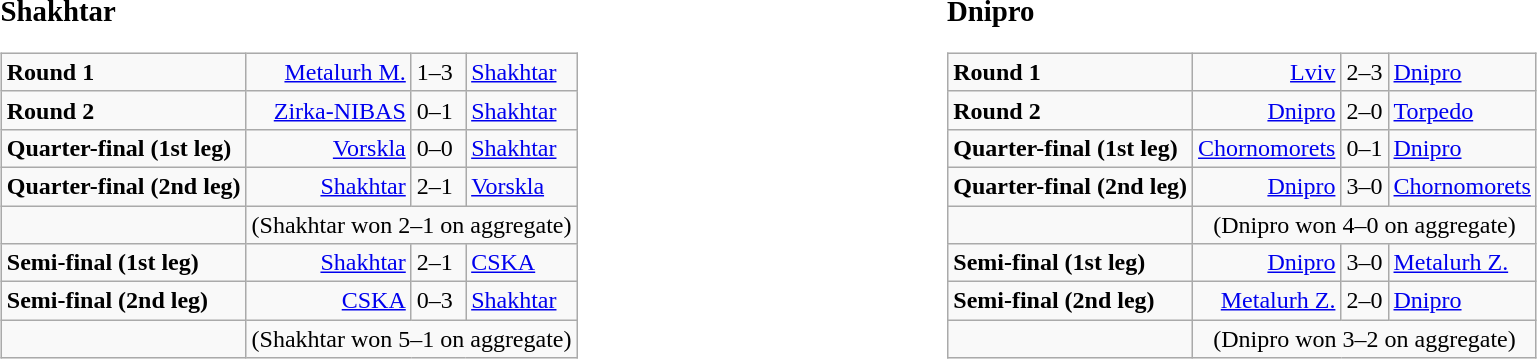<table width=100%>
<tr>
<td width=50% valign=top><br><big><strong>Shakhtar</strong></big><table class="wikitable">
<tr>
<td><strong>Round 1</strong></td>
<td align=right><a href='#'>Metalurh M.</a></td>
<td>1–3</td>
<td><a href='#'>Shakhtar</a></td>
</tr>
<tr>
<td><strong>Round 2</strong></td>
<td align=right><a href='#'>Zirka-NIBAS</a></td>
<td>0–1</td>
<td><a href='#'>Shakhtar</a></td>
</tr>
<tr>
<td><strong>Quarter-final (1st leg)</strong></td>
<td align=right><a href='#'>Vorskla</a></td>
<td>0–0</td>
<td><a href='#'>Shakhtar</a></td>
</tr>
<tr>
<td><strong>Quarter-final (2nd leg)</strong></td>
<td align=right><a href='#'>Shakhtar</a></td>
<td>2–1</td>
<td><a href='#'>Vorskla</a></td>
</tr>
<tr>
<td> </td>
<td colspan="4" style="text-align:center;">(Shakhtar won 2–1 on aggregate)</td>
</tr>
<tr>
<td><strong>Semi-final (1st leg)</strong></td>
<td align=right><a href='#'>Shakhtar</a></td>
<td>2–1</td>
<td><a href='#'>CSKA</a></td>
</tr>
<tr>
<td><strong>Semi-final (2nd leg)</strong></td>
<td align=right><a href='#'>CSKA</a></td>
<td>0–3</td>
<td><a href='#'>Shakhtar</a></td>
</tr>
<tr>
<td> </td>
<td colspan="4" style="text-align:center;">(Shakhtar won 5–1 on aggregate)</td>
</tr>
</table>
</td>
<td width=50% valign=top><br><big><strong>Dnipro</strong></big><table class="wikitable">
<tr>
<td><strong>Round 1</strong></td>
<td align=right><a href='#'>Lviv</a></td>
<td>2–3</td>
<td><a href='#'>Dnipro</a></td>
</tr>
<tr>
<td><strong>Round 2</strong></td>
<td align=right><a href='#'>Dnipro</a></td>
<td>2–0</td>
<td><a href='#'>Torpedo</a></td>
</tr>
<tr>
<td><strong>Quarter-final (1st leg)</strong></td>
<td align=right><a href='#'>Chornomorets</a></td>
<td>0–1</td>
<td><a href='#'>Dnipro</a></td>
</tr>
<tr>
<td><strong>Quarter-final (2nd leg)</strong></td>
<td align=right><a href='#'>Dnipro</a></td>
<td>3–0</td>
<td><a href='#'>Chornomorets</a></td>
</tr>
<tr>
<td> </td>
<td colspan="4" style="text-align:center;">(Dnipro won 4–0 on aggregate)</td>
</tr>
<tr>
<td><strong>Semi-final (1st leg)</strong></td>
<td align=right><a href='#'>Dnipro</a></td>
<td>3–0</td>
<td><a href='#'>Metalurh Z.</a></td>
</tr>
<tr valign=top>
<td><strong>Semi-final (2nd leg)</strong></td>
<td align=right><a href='#'>Metalurh Z.</a></td>
<td>2–0</td>
<td><a href='#'>Dnipro</a></td>
</tr>
<tr>
<td> </td>
<td colspan="4" style="text-align:center;">(Dnipro won 3–2 on aggregate)</td>
</tr>
</table>
</td>
</tr>
</table>
